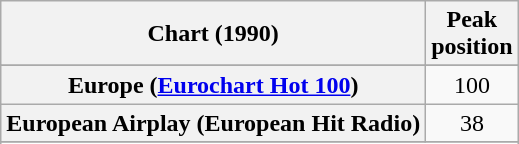<table class="wikitable sortable plainrowheaders" style="text-align:center">
<tr>
<th>Chart (1990)</th>
<th>Peak<br>position</th>
</tr>
<tr>
</tr>
<tr>
<th scope="row">Europe (<a href='#'>Eurochart Hot 100</a>)</th>
<td>100</td>
</tr>
<tr>
<th scope="row">European Airplay (European Hit Radio)</th>
<td>38</td>
</tr>
<tr>
</tr>
<tr>
</tr>
</table>
